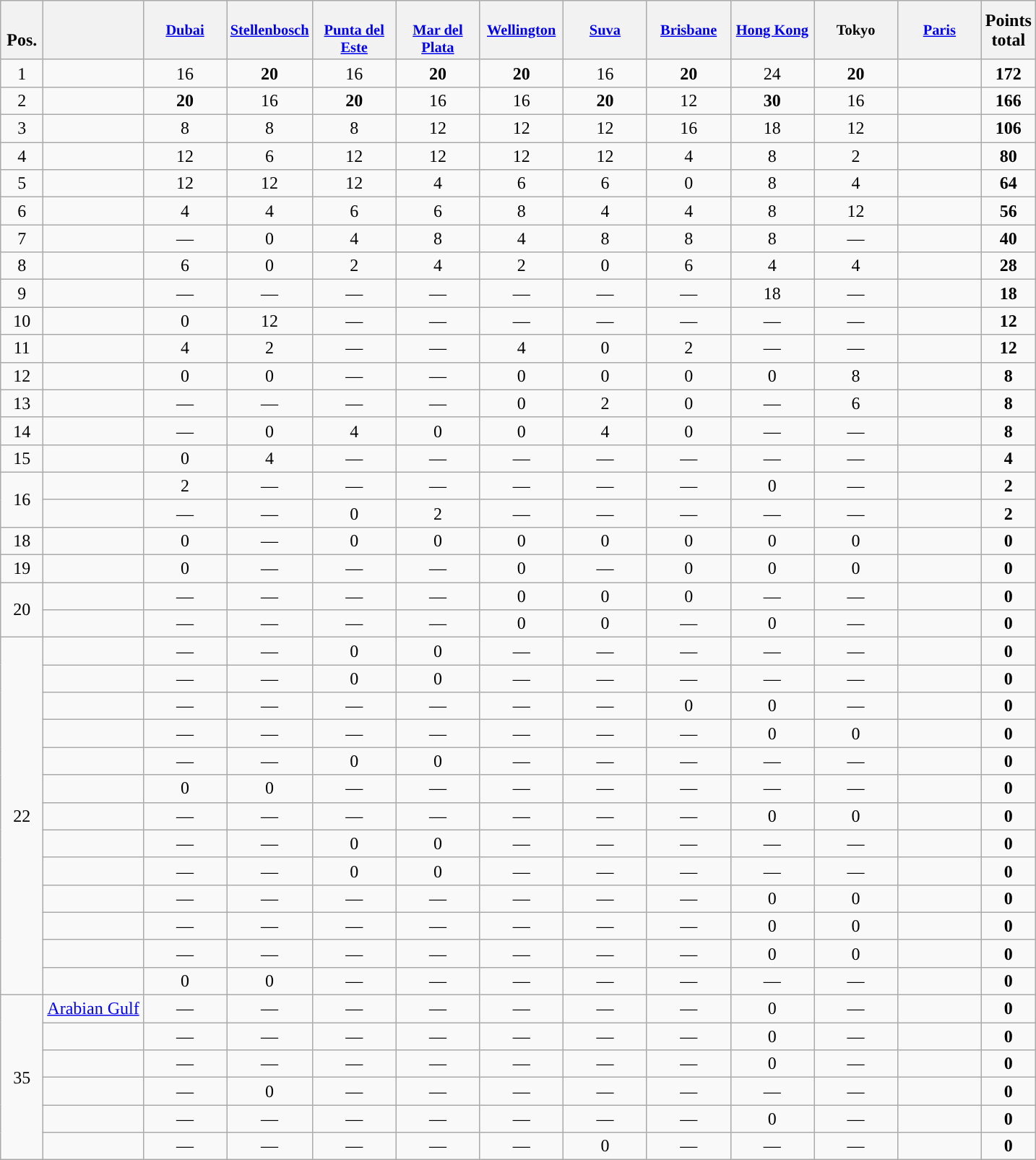<table class="wikitable" style="text-align:center;">
<tr>
<th style="width:2em;"><br>Pos.</th>
<th></th>
<th style="width:5.2em; vertical-align:top; font-size:85%;"><br><a href='#'>Dubai</a></th>
<th style="width:5.2em; vertical-align:top; font-size:85%;"><br><a href='#'>Stellenbosch</a></th>
<th style="width:5.2em; vertical-align:top; font-size:85%;"><br><a href='#'>Punta del Este</a></th>
<th style="width:5.2em; vertical-align:top; font-size:85%;"><br><a href='#'>Mar del Plata</a></th>
<th style="width:5.2em; vertical-align:top; font-size:85%;"><br><a href='#'>Wellington</a></th>
<th style="width:5.2em; vertical-align:top; font-size:85%;"><br><a href='#'>Suva</a></th>
<th style="width:5.2em; vertical-align:top; font-size:85%;"><br><a href='#'>Brisbane</a></th>
<th style="width:5.2em; vertical-align:top; font-size:85%;"><br><a href='#'>Hong Kong</a></th>
<th style="width:5.2em; vertical-align:top; font-size:85%;"><br>Tokyo</th>
<th style="width:5.2em; vertical-align:top; font-size:85%;"><br><a href='#'>Paris</a></th>
<th>Points<br>total</th>
</tr>
<tr>
<td>1</td>
<td align=left></td>
<td>16</td>
<td><strong>20</strong></td>
<td>16</td>
<td><strong>20</strong></td>
<td><strong>20</strong></td>
<td>16</td>
<td><strong>20</strong></td>
<td>24</td>
<td><strong>20</strong></td>
<td></td>
<td><strong>172</strong></td>
</tr>
<tr>
<td>2</td>
<td align=left></td>
<td><strong>20</strong></td>
<td>16</td>
<td><strong>20</strong></td>
<td>16</td>
<td>16</td>
<td><strong>20</strong></td>
<td>12</td>
<td><strong>30</strong></td>
<td>16</td>
<td></td>
<td><strong>166</strong></td>
</tr>
<tr>
<td>3</td>
<td align=left></td>
<td>8</td>
<td>8</td>
<td>8</td>
<td>12</td>
<td>12</td>
<td>12</td>
<td>16</td>
<td>18</td>
<td>12</td>
<td></td>
<td><strong>106</strong></td>
</tr>
<tr>
<td>4</td>
<td align=left></td>
<td>12</td>
<td>6</td>
<td>12</td>
<td>12</td>
<td>12</td>
<td>12</td>
<td>4</td>
<td>8</td>
<td>2</td>
<td></td>
<td><strong>80</strong></td>
</tr>
<tr>
<td>5</td>
<td align=left></td>
<td>12</td>
<td>12</td>
<td>12</td>
<td>4</td>
<td>6</td>
<td>6</td>
<td>0 </td>
<td>8</td>
<td>4</td>
<td></td>
<td><strong>64</strong></td>
</tr>
<tr>
<td>6</td>
<td align=left></td>
<td>4</td>
<td>4</td>
<td>6</td>
<td>6</td>
<td>8</td>
<td>4</td>
<td>4</td>
<td>8</td>
<td>12</td>
<td></td>
<td><strong>56</strong></td>
</tr>
<tr>
<td>7</td>
<td align=left></td>
<td>—</td>
<td>0</td>
<td>4</td>
<td>8</td>
<td>4</td>
<td>8</td>
<td>8</td>
<td>8</td>
<td>—</td>
<td></td>
<td><strong>40</strong></td>
</tr>
<tr>
<td>8</td>
<td align=left></td>
<td>6</td>
<td>0</td>
<td>2</td>
<td>4</td>
<td>2</td>
<td>0</td>
<td>6</td>
<td>4</td>
<td>4</td>
<td></td>
<td><strong>28</strong></td>
</tr>
<tr>
<td>9</td>
<td align=left></td>
<td>—</td>
<td>—</td>
<td>—</td>
<td>—</td>
<td>—</td>
<td>—</td>
<td>—</td>
<td>18</td>
<td>—</td>
<td></td>
<td><strong>18</strong></td>
</tr>
<tr>
<td>10</td>
<td align=left></td>
<td>0</td>
<td>12</td>
<td>—</td>
<td>—</td>
<td>—</td>
<td>—</td>
<td>—</td>
<td>—</td>
<td>—</td>
<td></td>
<td><strong>12</strong></td>
</tr>
<tr>
<td>11</td>
<td align=left></td>
<td>4</td>
<td>2</td>
<td>—</td>
<td>—</td>
<td>4</td>
<td>0</td>
<td>2</td>
<td>—</td>
<td>—</td>
<td></td>
<td><strong>12</strong></td>
</tr>
<tr>
<td>12</td>
<td align=left></td>
<td>0</td>
<td>0</td>
<td>—</td>
<td>—</td>
<td>0</td>
<td>0</td>
<td>0</td>
<td>0</td>
<td>8</td>
<td></td>
<td><strong>8</strong></td>
</tr>
<tr>
<td>13</td>
<td align=left></td>
<td>—</td>
<td>—</td>
<td>—</td>
<td>—</td>
<td>0</td>
<td>2</td>
<td>0</td>
<td>—</td>
<td>6</td>
<td></td>
<td><strong>8</strong></td>
</tr>
<tr>
<td>14</td>
<td align=left></td>
<td>—</td>
<td>0</td>
<td>4</td>
<td>0</td>
<td>0</td>
<td>4</td>
<td>0</td>
<td>—</td>
<td>—</td>
<td></td>
<td><strong>8</strong></td>
</tr>
<tr>
<td>15</td>
<td align=left></td>
<td>0</td>
<td>4</td>
<td>—</td>
<td>—</td>
<td>—</td>
<td>—</td>
<td>—</td>
<td>—</td>
<td>—</td>
<td></td>
<td><strong>4</strong></td>
</tr>
<tr>
<td rowspan=2>16</td>
<td align=left></td>
<td>2</td>
<td>—</td>
<td>—</td>
<td>—</td>
<td>—</td>
<td>—</td>
<td>—</td>
<td>0</td>
<td>—</td>
<td></td>
<td><strong>2</strong></td>
</tr>
<tr>
<td align=left></td>
<td>—</td>
<td>—</td>
<td>0</td>
<td>2</td>
<td>—</td>
<td>—</td>
<td>—</td>
<td>—</td>
<td>—</td>
<td></td>
<td><strong>2</strong></td>
</tr>
<tr>
<td>18</td>
<td align=left></td>
<td>0</td>
<td>—</td>
<td>0</td>
<td>0</td>
<td>0</td>
<td>0</td>
<td>0</td>
<td>0</td>
<td>0</td>
<td></td>
<td><strong>0</strong></td>
</tr>
<tr>
<td>19</td>
<td align=left></td>
<td>0</td>
<td>—</td>
<td>—</td>
<td>—</td>
<td>0</td>
<td>—</td>
<td>0</td>
<td>0</td>
<td>0</td>
<td></td>
<td><strong>0</strong></td>
</tr>
<tr>
<td rowspan=2>20</td>
<td align=left></td>
<td>—</td>
<td>—</td>
<td>—</td>
<td>—</td>
<td>0</td>
<td>0</td>
<td>0</td>
<td>—</td>
<td>—</td>
<td></td>
<td><strong>0</strong></td>
</tr>
<tr>
<td align=left></td>
<td>—</td>
<td>—</td>
<td>—</td>
<td>—</td>
<td>0</td>
<td>0</td>
<td>—</td>
<td>0</td>
<td>—</td>
<td></td>
<td><strong>0</strong></td>
</tr>
<tr>
<td rowspan=13>22</td>
<td align=left></td>
<td>—</td>
<td>—</td>
<td>0</td>
<td>0</td>
<td>—</td>
<td>—</td>
<td>—</td>
<td>—</td>
<td>—</td>
<td></td>
<td><strong>0</strong></td>
</tr>
<tr>
<td align=left></td>
<td>—</td>
<td>—</td>
<td>0</td>
<td>0</td>
<td>—</td>
<td>—</td>
<td>—</td>
<td>—</td>
<td>—</td>
<td></td>
<td><strong>0</strong></td>
</tr>
<tr>
<td align=left></td>
<td>—</td>
<td>—</td>
<td>—</td>
<td>—</td>
<td>—</td>
<td>—</td>
<td>0</td>
<td>0</td>
<td>—</td>
<td></td>
<td><strong>0</strong></td>
</tr>
<tr>
<td align=left></td>
<td>—</td>
<td>—</td>
<td>—</td>
<td>—</td>
<td>—</td>
<td>—</td>
<td>—</td>
<td>0</td>
<td>0</td>
<td></td>
<td><strong>0</strong></td>
</tr>
<tr>
<td align=left></td>
<td>—</td>
<td>—</td>
<td>0</td>
<td>0</td>
<td>—</td>
<td>—</td>
<td>—</td>
<td>—</td>
<td>—</td>
<td></td>
<td><strong>0</strong></td>
</tr>
<tr>
<td align=left></td>
<td>0</td>
<td>0</td>
<td>—</td>
<td>—</td>
<td>—</td>
<td>—</td>
<td>—</td>
<td>—</td>
<td>—</td>
<td></td>
<td><strong>0</strong></td>
</tr>
<tr>
<td align=left></td>
<td>—</td>
<td>—</td>
<td>—</td>
<td>—</td>
<td>—</td>
<td>—</td>
<td>—</td>
<td>0</td>
<td>0</td>
<td></td>
<td><strong>0</strong></td>
</tr>
<tr>
<td align=left></td>
<td>—</td>
<td>—</td>
<td>0</td>
<td>0</td>
<td>—</td>
<td>—</td>
<td>—</td>
<td>—</td>
<td>—</td>
<td></td>
<td><strong>0</strong></td>
</tr>
<tr>
<td align=left></td>
<td>—</td>
<td>—</td>
<td>0</td>
<td>0</td>
<td>—</td>
<td>—</td>
<td>—</td>
<td>—</td>
<td>—</td>
<td></td>
<td><strong>0</strong></td>
</tr>
<tr>
<td align=left></td>
<td>—</td>
<td>—</td>
<td>—</td>
<td>—</td>
<td>—</td>
<td>—</td>
<td>—</td>
<td>0</td>
<td>0</td>
<td></td>
<td><strong>0</strong></td>
</tr>
<tr>
<td align=left></td>
<td>—</td>
<td>—</td>
<td>—</td>
<td>—</td>
<td>—</td>
<td>—</td>
<td>—</td>
<td>0</td>
<td>0</td>
<td></td>
<td><strong>0</strong></td>
</tr>
<tr>
<td align=left></td>
<td>—</td>
<td>—</td>
<td>—</td>
<td>—</td>
<td>—</td>
<td>—</td>
<td>—</td>
<td>0</td>
<td>0</td>
<td></td>
<td><strong>0</strong></td>
</tr>
<tr>
<td align=left></td>
<td>0</td>
<td>0</td>
<td>—</td>
<td>—</td>
<td>—</td>
<td>—</td>
<td>—</td>
<td>—</td>
<td>—</td>
<td></td>
<td><strong>0</strong></td>
</tr>
<tr>
<td rowspan=6>35</td>
<td align=left> <a href='#'>Arabian Gulf</a></td>
<td>—</td>
<td>—</td>
<td>—</td>
<td>—</td>
<td>—</td>
<td>—</td>
<td>—</td>
<td>0</td>
<td>—</td>
<td></td>
<td><strong>0</strong></td>
</tr>
<tr>
<td align=left></td>
<td>—</td>
<td>—</td>
<td>—</td>
<td>—</td>
<td>—</td>
<td>—</td>
<td>—</td>
<td>0</td>
<td>—</td>
<td></td>
<td><strong>0</strong></td>
</tr>
<tr>
<td align=left></td>
<td>—</td>
<td>—</td>
<td>—</td>
<td>—</td>
<td>—</td>
<td>—</td>
<td>—</td>
<td>0</td>
<td>—</td>
<td></td>
<td><strong>0</strong></td>
</tr>
<tr>
<td align=left></td>
<td>—</td>
<td>0</td>
<td>—</td>
<td>—</td>
<td>—</td>
<td>—</td>
<td>—</td>
<td>—</td>
<td>—</td>
<td></td>
<td><strong>0</strong></td>
</tr>
<tr>
<td align=left></td>
<td>—</td>
<td>—</td>
<td>—</td>
<td>—</td>
<td>—</td>
<td>—</td>
<td>—</td>
<td>0</td>
<td>—</td>
<td></td>
<td><strong>0</strong></td>
</tr>
<tr>
<td align=left></td>
<td>—</td>
<td>—</td>
<td>—</td>
<td>—</td>
<td>—</td>
<td>0</td>
<td>—</td>
<td>—</td>
<td>—</td>
<td></td>
<td><strong>0</strong></td>
</tr>
</table>
